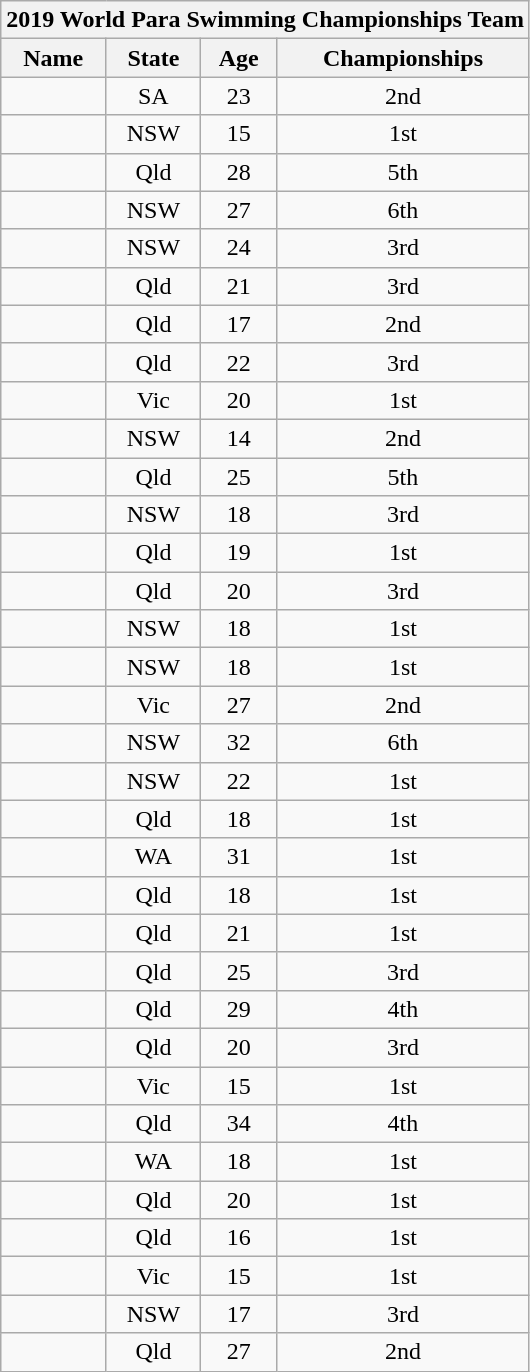<table class="wikitable sortable" style="text-align:center">
<tr>
<th colspan=4>2019 World Para Swimming Championships Team</th>
</tr>
<tr>
<th>Name</th>
<th>State</th>
<th>Age</th>
<th>Championships</th>
</tr>
<tr>
<td align=left></td>
<td>SA</td>
<td>23</td>
<td>2nd</td>
</tr>
<tr>
<td align=left></td>
<td>NSW</td>
<td>15</td>
<td>1st</td>
</tr>
<tr>
<td align=left></td>
<td>Qld</td>
<td>28</td>
<td>5th</td>
</tr>
<tr>
<td align=left></td>
<td>NSW</td>
<td>27</td>
<td>6th</td>
</tr>
<tr>
<td align=left></td>
<td>NSW</td>
<td>24</td>
<td>3rd</td>
</tr>
<tr>
<td align=left></td>
<td>Qld</td>
<td>21</td>
<td>3rd</td>
</tr>
<tr>
<td align=left></td>
<td>Qld</td>
<td>17</td>
<td>2nd</td>
</tr>
<tr>
<td align=left></td>
<td>Qld</td>
<td>22</td>
<td>3rd</td>
</tr>
<tr>
<td align=left></td>
<td>Vic</td>
<td>20</td>
<td>1st</td>
</tr>
<tr>
<td align=left></td>
<td>NSW</td>
<td>14</td>
<td>2nd</td>
</tr>
<tr>
<td align=left></td>
<td>Qld</td>
<td>25</td>
<td>5th</td>
</tr>
<tr>
<td align=left></td>
<td>NSW</td>
<td>18</td>
<td>3rd</td>
</tr>
<tr>
<td align=left></td>
<td>Qld</td>
<td>19</td>
<td>1st</td>
</tr>
<tr>
<td align=left></td>
<td>Qld</td>
<td>20</td>
<td>3rd</td>
</tr>
<tr>
<td align=left></td>
<td>NSW</td>
<td>18</td>
<td>1st</td>
</tr>
<tr>
<td align=left></td>
<td>NSW</td>
<td>18</td>
<td>1st</td>
</tr>
<tr>
<td align=left></td>
<td>Vic</td>
<td>27</td>
<td>2nd</td>
</tr>
<tr>
<td align=left></td>
<td>NSW</td>
<td>32</td>
<td>6th</td>
</tr>
<tr>
<td align=left></td>
<td>NSW</td>
<td>22</td>
<td>1st</td>
</tr>
<tr>
<td align=left></td>
<td>Qld</td>
<td>18</td>
<td>1st</td>
</tr>
<tr>
<td align=left></td>
<td>WA</td>
<td>31</td>
<td>1st</td>
</tr>
<tr>
<td align=left></td>
<td>Qld</td>
<td>18</td>
<td>1st</td>
</tr>
<tr>
<td align=left></td>
<td>Qld</td>
<td>21</td>
<td>1st</td>
</tr>
<tr>
<td align=left></td>
<td>Qld</td>
<td>25</td>
<td>3rd</td>
</tr>
<tr>
<td align=left></td>
<td>Qld</td>
<td>29</td>
<td>4th</td>
</tr>
<tr>
<td align=left></td>
<td>Qld</td>
<td>20</td>
<td>3rd</td>
</tr>
<tr>
<td align=left></td>
<td>Vic</td>
<td>15</td>
<td>1st</td>
</tr>
<tr>
<td align=left></td>
<td>Qld</td>
<td>34</td>
<td>4th</td>
</tr>
<tr>
<td align=left></td>
<td>WA</td>
<td>18</td>
<td>1st</td>
</tr>
<tr>
<td align=left></td>
<td>Qld</td>
<td>20</td>
<td>1st</td>
</tr>
<tr>
<td align=left></td>
<td>Qld</td>
<td>16</td>
<td>1st</td>
</tr>
<tr>
<td align=left></td>
<td>Vic</td>
<td>15</td>
<td>1st</td>
</tr>
<tr>
<td align=left></td>
<td>NSW</td>
<td>17</td>
<td>3rd</td>
</tr>
<tr>
<td align=left></td>
<td>Qld</td>
<td>27</td>
<td>2nd</td>
</tr>
</table>
